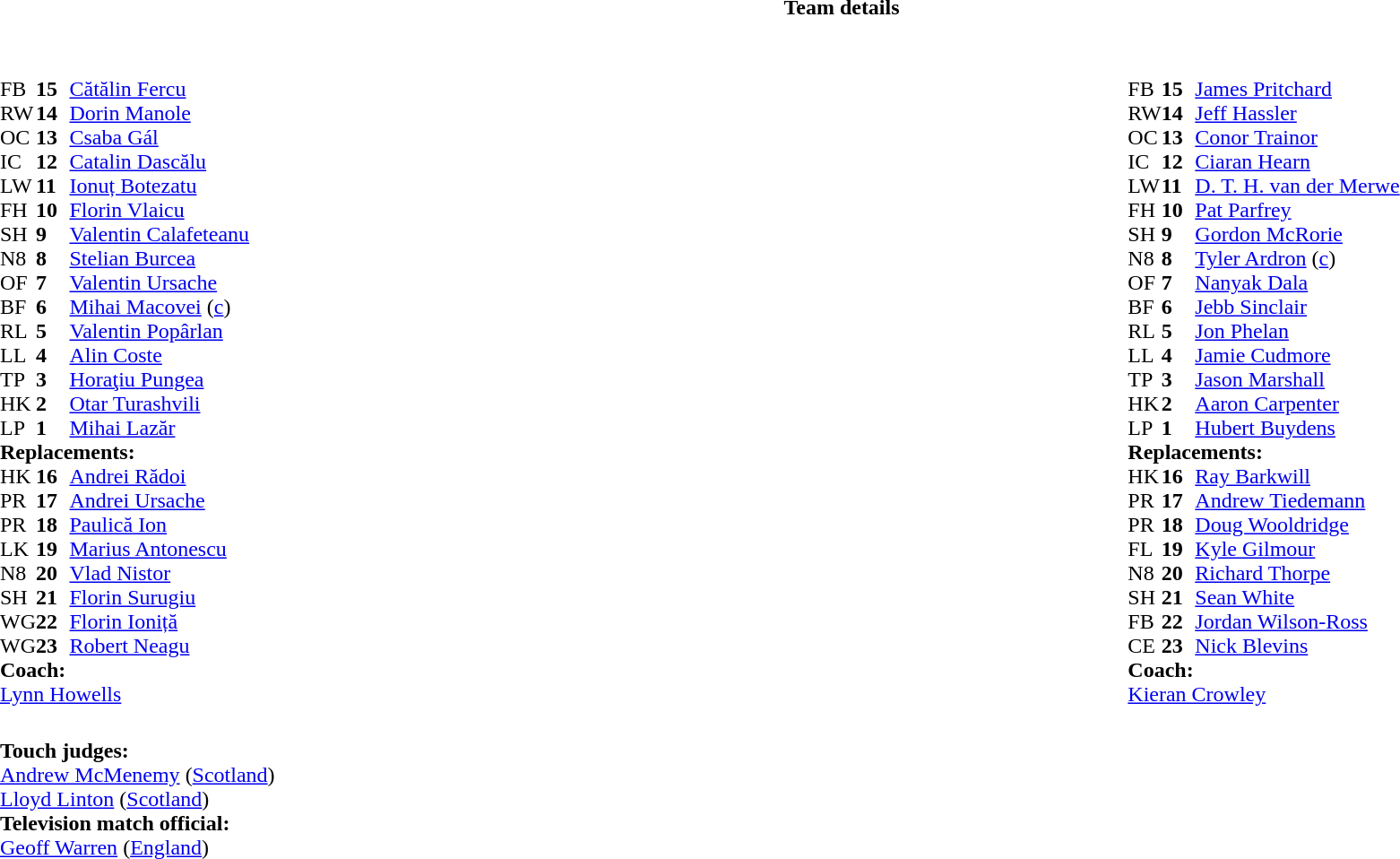<table border="0" width="100%" class="collapsible collapsed">
<tr>
<th>Team details</th>
</tr>
<tr>
<td><br><table width="100%">
<tr>
<td valign="top" width="50%"><br><table style="font-size: 100%" cellspacing="0" cellpadding="0">
<tr>
<th width="25"></th>
<th width="25"></th>
</tr>
<tr>
<td>FB</td>
<td><strong>15</strong></td>
<td><a href='#'>Cătălin Fercu</a></td>
</tr>
<tr>
<td>RW</td>
<td><strong>14</strong></td>
<td><a href='#'>Dorin Manole</a></td>
</tr>
<tr>
<td>OC</td>
<td><strong>13</strong></td>
<td><a href='#'>Csaba Gál</a></td>
<td></td>
<td></td>
</tr>
<tr>
<td>IC</td>
<td><strong>12</strong></td>
<td><a href='#'>Catalin Dascălu</a></td>
</tr>
<tr>
<td>LW</td>
<td><strong>11</strong></td>
<td><a href='#'>Ionuț Botezatu</a></td>
</tr>
<tr>
<td>FH</td>
<td><strong>10</strong></td>
<td><a href='#'>Florin Vlaicu</a></td>
</tr>
<tr>
<td>SH</td>
<td><strong>9</strong></td>
<td><a href='#'>Valentin Calafeteanu</a></td>
<td></td>
<td></td>
</tr>
<tr>
<td>N8</td>
<td><strong>8</strong></td>
<td><a href='#'>Stelian Burcea</a></td>
</tr>
<tr>
<td>OF</td>
<td><strong>7</strong></td>
<td><a href='#'>Valentin Ursache</a></td>
</tr>
<tr>
<td>BF</td>
<td><strong>6</strong></td>
<td><a href='#'>Mihai Macovei</a> (<a href='#'>c</a>)</td>
<td></td>
<td colspan=2></td>
</tr>
<tr>
<td>RL</td>
<td><strong>5</strong></td>
<td><a href='#'>Valentin Popârlan</a></td>
</tr>
<tr>
<td>LL</td>
<td><strong>4</strong></td>
<td><a href='#'>Alin Coste</a></td>
<td></td>
<td></td>
</tr>
<tr>
<td>TP</td>
<td><strong>3</strong></td>
<td><a href='#'>Horaţiu Pungea</a></td>
<td></td>
<td></td>
</tr>
<tr>
<td>HK</td>
<td><strong>2</strong></td>
<td><a href='#'>Otar Turashvili</a></td>
<td></td>
<td></td>
</tr>
<tr>
<td>LP</td>
<td><strong>1</strong></td>
<td><a href='#'>Mihai Lazăr</a></td>
<td></td>
<td></td>
</tr>
<tr>
<td colspan=3><strong>Replacements:</strong></td>
</tr>
<tr>
<td>HK</td>
<td><strong>16</strong></td>
<td><a href='#'>Andrei Rădoi</a></td>
<td></td>
<td></td>
</tr>
<tr>
<td>PR</td>
<td><strong>17</strong></td>
<td><a href='#'>Andrei Ursache</a></td>
<td></td>
<td></td>
</tr>
<tr>
<td>PR</td>
<td><strong>18</strong></td>
<td><a href='#'>Paulică Ion</a></td>
<td></td>
<td></td>
</tr>
<tr>
<td>LK</td>
<td><strong>19</strong></td>
<td><a href='#'>Marius Antonescu</a></td>
<td></td>
<td></td>
</tr>
<tr>
<td>N8</td>
<td><strong>20</strong></td>
<td><a href='#'>Vlad Nistor</a></td>
<td></td>
<td></td>
<td></td>
</tr>
<tr>
<td>SH</td>
<td><strong>21</strong></td>
<td><a href='#'>Florin Surugiu</a></td>
<td></td>
<td></td>
</tr>
<tr>
<td>WG</td>
<td><strong>22</strong></td>
<td><a href='#'>Florin Ioniță</a></td>
<td></td>
<td></td>
</tr>
<tr>
<td>WG</td>
<td><strong>23</strong></td>
<td><a href='#'>Robert Neagu</a></td>
</tr>
<tr>
<td colspan=3><strong>Coach:</strong></td>
</tr>
<tr>
<td colspan="4"> <a href='#'>Lynn Howells</a></td>
</tr>
</table>
</td>
<td valign="top" width="50%"><br><table style="font-size: 100%" cellspacing="0" cellpadding="0" align="center">
<tr>
<th width="25"></th>
<th width="25"></th>
</tr>
<tr>
<td>FB</td>
<td><strong>15</strong></td>
<td><a href='#'>James Pritchard</a></td>
</tr>
<tr>
<td>RW</td>
<td><strong>14</strong></td>
<td><a href='#'>Jeff Hassler</a></td>
<td></td>
<td></td>
</tr>
<tr>
<td>OC</td>
<td><strong>13</strong></td>
<td><a href='#'>Conor Trainor</a></td>
</tr>
<tr>
<td>IC</td>
<td><strong>12</strong></td>
<td><a href='#'>Ciaran Hearn</a></td>
</tr>
<tr>
<td>LW</td>
<td><strong>11</strong></td>
<td><a href='#'>D. T. H. van der Merwe</a></td>
</tr>
<tr>
<td>FH</td>
<td><strong>10</strong></td>
<td><a href='#'>Pat Parfrey</a></td>
<td></td>
<td></td>
</tr>
<tr>
<td>SH</td>
<td><strong>9</strong></td>
<td><a href='#'>Gordon McRorie</a></td>
<td></td>
<td></td>
</tr>
<tr>
<td>N8</td>
<td><strong>8</strong></td>
<td><a href='#'>Tyler Ardron</a> (<a href='#'>c</a>)</td>
<td></td>
<td></td>
</tr>
<tr>
<td>OF</td>
<td><strong>7</strong></td>
<td><a href='#'>Nanyak Dala</a></td>
<td></td>
<td></td>
</tr>
<tr>
<td>BF</td>
<td><strong>6</strong></td>
<td><a href='#'>Jebb Sinclair</a></td>
</tr>
<tr>
<td>RL</td>
<td><strong>5</strong></td>
<td><a href='#'>Jon Phelan</a></td>
</tr>
<tr>
<td>LL</td>
<td><strong>4</strong></td>
<td><a href='#'>Jamie Cudmore</a></td>
</tr>
<tr>
<td>TP</td>
<td><strong>3</strong></td>
<td><a href='#'>Jason Marshall</a></td>
<td></td>
<td></td>
</tr>
<tr>
<td>HK</td>
<td><strong>2</strong></td>
<td><a href='#'>Aaron Carpenter</a></td>
<td></td>
<td></td>
</tr>
<tr>
<td>LP</td>
<td><strong>1</strong></td>
<td><a href='#'>Hubert Buydens</a></td>
</tr>
<tr>
<td colspan=3><strong>Replacements:</strong></td>
</tr>
<tr>
<td>HK</td>
<td><strong>16</strong></td>
<td><a href='#'>Ray Barkwill</a></td>
<td></td>
<td></td>
</tr>
<tr>
<td>PR</td>
<td><strong>17</strong></td>
<td><a href='#'>Andrew Tiedemann</a></td>
<td></td>
<td></td>
</tr>
<tr>
<td>PR</td>
<td><strong>18</strong></td>
<td><a href='#'>Doug Wooldridge</a></td>
<td></td>
<td></td>
<td></td>
</tr>
<tr>
<td>FL</td>
<td><strong>19</strong></td>
<td><a href='#'>Kyle Gilmour</a></td>
<td></td>
<td></td>
</tr>
<tr>
<td>N8</td>
<td><strong>20</strong></td>
<td><a href='#'>Richard Thorpe</a></td>
<td></td>
<td></td>
<td></td>
</tr>
<tr>
<td>SH</td>
<td><strong>21</strong></td>
<td><a href='#'>Sean White</a></td>
<td></td>
<td></td>
</tr>
<tr>
<td>FB</td>
<td><strong>22</strong></td>
<td><a href='#'>Jordan Wilson-Ross</a></td>
<td></td>
<td></td>
</tr>
<tr>
<td>CE</td>
<td><strong>23</strong></td>
<td><a href='#'>Nick Blevins</a></td>
<td></td>
<td></td>
</tr>
<tr>
<td colspan=3><strong>Coach:</strong></td>
</tr>
<tr>
<td colspan="4"> <a href='#'>Kieran Crowley</a></td>
</tr>
</table>
</td>
</tr>
</table>
<table width=100% style="font-size: 100%">
<tr>
<td><br><strong>Touch judges:</strong>
<br><a href='#'>Andrew McMenemy</a> (<a href='#'>Scotland</a>)
<br><a href='#'>Lloyd Linton</a> (<a href='#'>Scotland</a>)
<br><strong>Television match official:</strong>
<br><a href='#'>Geoff Warren</a> (<a href='#'>England</a>)</td>
</tr>
</table>
</td>
</tr>
</table>
